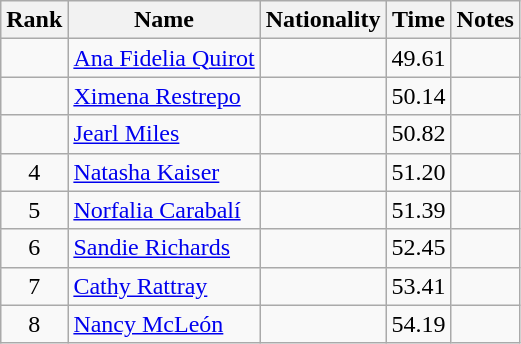<table class="wikitable sortable" style="text-align:center">
<tr>
<th>Rank</th>
<th>Name</th>
<th>Nationality</th>
<th>Time</th>
<th>Notes</th>
</tr>
<tr>
<td></td>
<td align=left><a href='#'>Ana Fidelia Quirot</a></td>
<td align=left></td>
<td>49.61</td>
<td><strong></strong></td>
</tr>
<tr>
<td></td>
<td align=left><a href='#'>Ximena Restrepo</a></td>
<td align=left></td>
<td>50.14</td>
<td><strong></strong></td>
</tr>
<tr>
<td></td>
<td align=left><a href='#'>Jearl Miles</a></td>
<td align=left></td>
<td>50.82</td>
<td></td>
</tr>
<tr>
<td>4</td>
<td align=left><a href='#'>Natasha Kaiser</a></td>
<td align=left></td>
<td>51.20</td>
<td></td>
</tr>
<tr>
<td>5</td>
<td align=left><a href='#'>Norfalia Carabalí</a></td>
<td align=left></td>
<td>51.39</td>
<td></td>
</tr>
<tr>
<td>6</td>
<td align=left><a href='#'>Sandie Richards</a></td>
<td align=left></td>
<td>52.45</td>
<td></td>
</tr>
<tr>
<td>7</td>
<td align=left><a href='#'>Cathy Rattray</a></td>
<td align=left></td>
<td>53.41</td>
<td></td>
</tr>
<tr>
<td>8</td>
<td align=left><a href='#'>Nancy McLeón</a></td>
<td align=left></td>
<td>54.19</td>
<td></td>
</tr>
</table>
